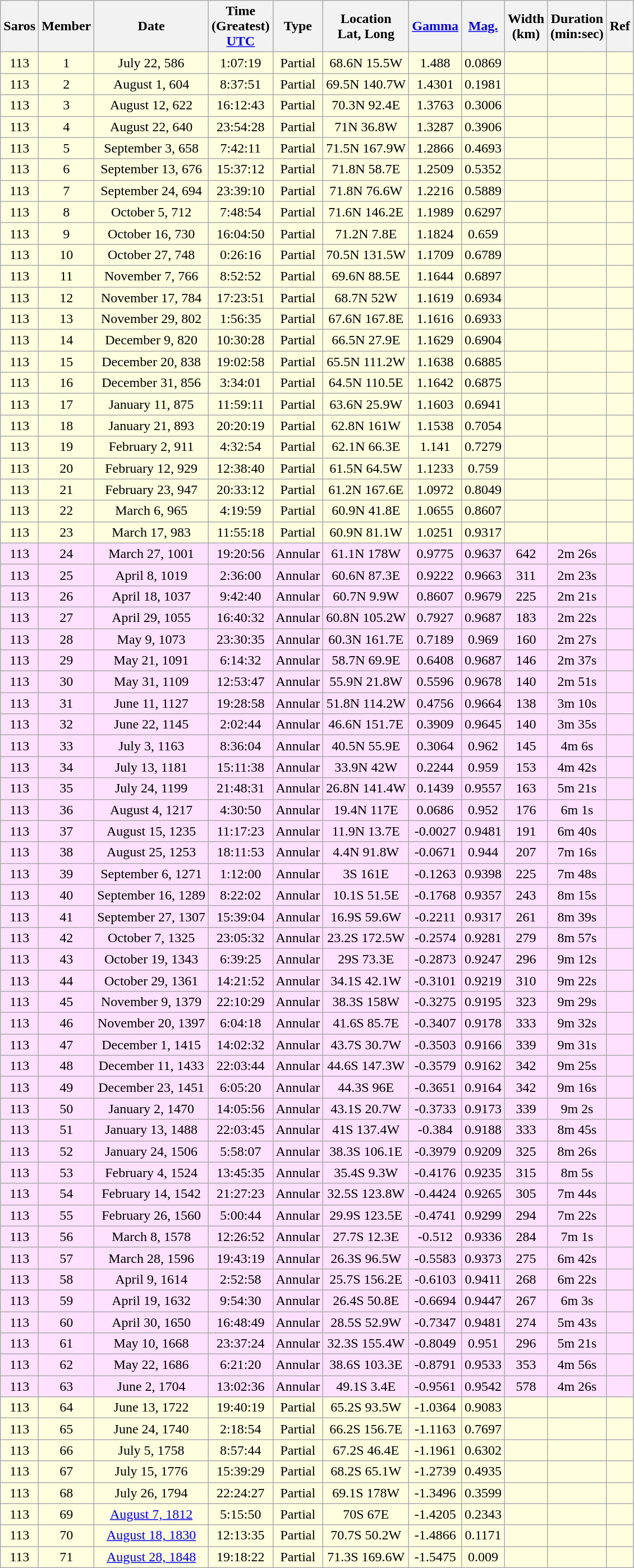<table class=wikitable>
<tr align=center>
<th>Saros</th>
<th>Member</th>
<th>Date</th>
<th>Time<br>(Greatest)<br><a href='#'>UTC</a></th>
<th>Type</th>
<th>Location<br>Lat, Long</th>
<th><a href='#'>Gamma</a></th>
<th><a href='#'>Mag.</a></th>
<th>Width<br>(km)</th>
<th>Duration<br>(min:sec)</th>
<th>Ref</th>
</tr>
<tr align=center bgcolor=#ffffe0>
<td>113</td>
<td>1</td>
<td>July 22, 586</td>
<td>1:07:19</td>
<td>Partial</td>
<td>68.6N 15.5W</td>
<td>1.488</td>
<td>0.0869</td>
<td></td>
<td></td>
<td></td>
</tr>
<tr align=center bgcolor=#ffffe0>
<td>113</td>
<td>2</td>
<td>August 1, 604</td>
<td>8:37:51</td>
<td>Partial</td>
<td>69.5N 140.7W</td>
<td>1.4301</td>
<td>0.1981</td>
<td></td>
<td></td>
<td></td>
</tr>
<tr align=center bgcolor=#ffffe0>
<td>113</td>
<td>3</td>
<td>August 12, 622</td>
<td>16:12:43</td>
<td>Partial</td>
<td>70.3N 92.4E</td>
<td>1.3763</td>
<td>0.3006</td>
<td></td>
<td></td>
<td></td>
</tr>
<tr align=center bgcolor=#ffffe0>
<td>113</td>
<td>4</td>
<td>August 22, 640</td>
<td>23:54:28</td>
<td>Partial</td>
<td>71N 36.8W</td>
<td>1.3287</td>
<td>0.3906</td>
<td></td>
<td></td>
<td></td>
</tr>
<tr align=center bgcolor=#ffffe0>
<td>113</td>
<td>5</td>
<td>September 3, 658</td>
<td>7:42:11</td>
<td>Partial</td>
<td>71.5N 167.9W</td>
<td>1.2866</td>
<td>0.4693</td>
<td></td>
<td></td>
<td></td>
</tr>
<tr align=center bgcolor=#ffffe0>
<td>113</td>
<td>6</td>
<td>September 13, 676</td>
<td>15:37:12</td>
<td>Partial</td>
<td>71.8N 58.7E</td>
<td>1.2509</td>
<td>0.5352</td>
<td></td>
<td></td>
<td></td>
</tr>
<tr align=center bgcolor=#ffffe0>
<td>113</td>
<td>7</td>
<td>September 24, 694</td>
<td>23:39:10</td>
<td>Partial</td>
<td>71.8N 76.6W</td>
<td>1.2216</td>
<td>0.5889</td>
<td></td>
<td></td>
<td></td>
</tr>
<tr align=center bgcolor=#ffffe0>
<td>113</td>
<td>8</td>
<td>October 5, 712</td>
<td>7:48:54</td>
<td>Partial</td>
<td>71.6N 146.2E</td>
<td>1.1989</td>
<td>0.6297</td>
<td></td>
<td></td>
<td></td>
</tr>
<tr align=center bgcolor=#ffffe0>
<td>113</td>
<td>9</td>
<td>October 16, 730</td>
<td>16:04:50</td>
<td>Partial</td>
<td>71.2N 7.8E</td>
<td>1.1824</td>
<td>0.659</td>
<td></td>
<td></td>
<td></td>
</tr>
<tr align=center bgcolor=#ffffe0>
<td>113</td>
<td>10</td>
<td>October 27, 748</td>
<td>0:26:16</td>
<td>Partial</td>
<td>70.5N 131.5W</td>
<td>1.1709</td>
<td>0.6789</td>
<td></td>
<td></td>
<td></td>
</tr>
<tr align=center bgcolor=#ffffe0>
<td>113</td>
<td>11</td>
<td>November 7, 766</td>
<td>8:52:52</td>
<td>Partial</td>
<td>69.6N 88.5E</td>
<td>1.1644</td>
<td>0.6897</td>
<td></td>
<td></td>
<td></td>
</tr>
<tr align=center bgcolor=#ffffe0>
<td>113</td>
<td>12</td>
<td>November 17, 784</td>
<td>17:23:51</td>
<td>Partial</td>
<td>68.7N 52W</td>
<td>1.1619</td>
<td>0.6934</td>
<td></td>
<td></td>
<td></td>
</tr>
<tr align=center bgcolor=#ffffe0>
<td>113</td>
<td>13</td>
<td>November 29, 802</td>
<td>1:56:35</td>
<td>Partial</td>
<td>67.6N 167.8E</td>
<td>1.1616</td>
<td>0.6933</td>
<td></td>
<td></td>
<td></td>
</tr>
<tr align=center bgcolor=#ffffe0>
<td>113</td>
<td>14</td>
<td>December 9, 820</td>
<td>10:30:28</td>
<td>Partial</td>
<td>66.5N 27.9E</td>
<td>1.1629</td>
<td>0.6904</td>
<td></td>
<td></td>
<td></td>
</tr>
<tr align=center bgcolor=#ffffe0>
<td>113</td>
<td>15</td>
<td>December 20, 838</td>
<td>19:02:58</td>
<td>Partial</td>
<td>65.5N 111.2W</td>
<td>1.1638</td>
<td>0.6885</td>
<td></td>
<td></td>
<td></td>
</tr>
<tr align=center bgcolor=#ffffe0>
<td>113</td>
<td>16</td>
<td>December 31, 856</td>
<td>3:34:01</td>
<td>Partial</td>
<td>64.5N 110.5E</td>
<td>1.1642</td>
<td>0.6875</td>
<td></td>
<td></td>
<td></td>
</tr>
<tr align=center bgcolor=#ffffe0>
<td>113</td>
<td>17</td>
<td>January 11, 875</td>
<td>11:59:11</td>
<td>Partial</td>
<td>63.6N 25.9W</td>
<td>1.1603</td>
<td>0.6941</td>
<td></td>
<td></td>
<td></td>
</tr>
<tr align=center bgcolor=#ffffe0>
<td>113</td>
<td>18</td>
<td>January 21, 893</td>
<td>20:20:19</td>
<td>Partial</td>
<td>62.8N 161W</td>
<td>1.1538</td>
<td>0.7054</td>
<td></td>
<td></td>
<td></td>
</tr>
<tr align=center bgcolor=#ffffe0>
<td>113</td>
<td>19</td>
<td>February 2, 911</td>
<td>4:32:54</td>
<td>Partial</td>
<td>62.1N 66.3E</td>
<td>1.141</td>
<td>0.7279</td>
<td></td>
<td></td>
<td></td>
</tr>
<tr align=center bgcolor=#ffffe0>
<td>113</td>
<td>20</td>
<td>February 12, 929</td>
<td>12:38:40</td>
<td>Partial</td>
<td>61.5N 64.5W</td>
<td>1.1233</td>
<td>0.759</td>
<td></td>
<td></td>
<td></td>
</tr>
<tr align=center bgcolor=#ffffe0>
<td>113</td>
<td>21</td>
<td>February 23, 947</td>
<td>20:33:12</td>
<td>Partial</td>
<td>61.2N 167.6E</td>
<td>1.0972</td>
<td>0.8049</td>
<td></td>
<td></td>
<td></td>
</tr>
<tr align=center bgcolor=#ffffe0>
<td>113</td>
<td>22</td>
<td>March 6, 965</td>
<td>4:19:59</td>
<td>Partial</td>
<td>60.9N 41.8E</td>
<td>1.0655</td>
<td>0.8607</td>
<td></td>
<td></td>
<td></td>
</tr>
<tr align=center bgcolor=#ffffe0>
<td>113</td>
<td>23</td>
<td>March 17, 983</td>
<td>11:55:18</td>
<td>Partial</td>
<td>60.9N 81.1W</td>
<td>1.0251</td>
<td>0.9317</td>
<td></td>
<td></td>
<td></td>
</tr>
<tr align=center bgcolor=#ffe0ff>
<td>113</td>
<td>24</td>
<td>March 27, 1001</td>
<td>19:20:56</td>
<td>Annular</td>
<td>61.1N 178W</td>
<td>0.9775</td>
<td>0.9637</td>
<td>642</td>
<td>2m 26s</td>
<td></td>
</tr>
<tr align=center bgcolor=#ffe0ff>
<td>113</td>
<td>25</td>
<td>April 8, 1019</td>
<td>2:36:00</td>
<td>Annular</td>
<td>60.6N 87.3E</td>
<td>0.9222</td>
<td>0.9663</td>
<td>311</td>
<td>2m 23s</td>
<td></td>
</tr>
<tr align=center bgcolor=#ffe0ff>
<td>113</td>
<td>26</td>
<td>April 18, 1037</td>
<td>9:42:40</td>
<td>Annular</td>
<td>60.7N 9.9W</td>
<td>0.8607</td>
<td>0.9679</td>
<td>225</td>
<td>2m 21s</td>
<td></td>
</tr>
<tr align=center bgcolor=#ffe0ff>
<td>113</td>
<td>27</td>
<td>April 29, 1055</td>
<td>16:40:32</td>
<td>Annular</td>
<td>60.8N 105.2W</td>
<td>0.7927</td>
<td>0.9687</td>
<td>183</td>
<td>2m 22s</td>
<td></td>
</tr>
<tr align=center bgcolor=#ffe0ff>
<td>113</td>
<td>28</td>
<td>May 9, 1073</td>
<td>23:30:35</td>
<td>Annular</td>
<td>60.3N 161.7E</td>
<td>0.7189</td>
<td>0.969</td>
<td>160</td>
<td>2m 27s</td>
<td></td>
</tr>
<tr align=center bgcolor=#ffe0ff>
<td>113</td>
<td>29</td>
<td>May 21, 1091</td>
<td>6:14:32</td>
<td>Annular</td>
<td>58.7N 69.9E</td>
<td>0.6408</td>
<td>0.9687</td>
<td>146</td>
<td>2m 37s</td>
<td></td>
</tr>
<tr align=center bgcolor=#ffe0ff>
<td>113</td>
<td>30</td>
<td>May 31, 1109</td>
<td>12:53:47</td>
<td>Annular</td>
<td>55.9N 21.8W</td>
<td>0.5596</td>
<td>0.9678</td>
<td>140</td>
<td>2m 51s</td>
<td></td>
</tr>
<tr align=center bgcolor=#ffe0ff>
<td>113</td>
<td>31</td>
<td>June 11, 1127</td>
<td>19:28:58</td>
<td>Annular</td>
<td>51.8N 114.2W</td>
<td>0.4756</td>
<td>0.9664</td>
<td>138</td>
<td>3m 10s</td>
<td></td>
</tr>
<tr align=center bgcolor=#ffe0ff>
<td>113</td>
<td>32</td>
<td>June 22, 1145</td>
<td>2:02:44</td>
<td>Annular</td>
<td>46.6N 151.7E</td>
<td>0.3909</td>
<td>0.9645</td>
<td>140</td>
<td>3m 35s</td>
<td></td>
</tr>
<tr align=center bgcolor=#ffe0ff>
<td>113</td>
<td>33</td>
<td>July 3, 1163</td>
<td>8:36:04</td>
<td>Annular</td>
<td>40.5N 55.9E</td>
<td>0.3064</td>
<td>0.962</td>
<td>145</td>
<td>4m 6s</td>
<td></td>
</tr>
<tr align=center bgcolor=#ffe0ff>
<td>113</td>
<td>34</td>
<td>July 13, 1181</td>
<td>15:11:38</td>
<td>Annular</td>
<td>33.9N 42W</td>
<td>0.2244</td>
<td>0.959</td>
<td>153</td>
<td>4m 42s</td>
<td></td>
</tr>
<tr align=center bgcolor=#ffe0ff>
<td>113</td>
<td>35</td>
<td>July 24, 1199</td>
<td>21:48:31</td>
<td>Annular</td>
<td>26.8N 141.4W</td>
<td>0.1439</td>
<td>0.9557</td>
<td>163</td>
<td>5m 21s</td>
<td></td>
</tr>
<tr align=center bgcolor=#ffe0ff>
<td>113</td>
<td>36</td>
<td>August 4, 1217</td>
<td>4:30:50</td>
<td>Annular</td>
<td>19.4N 117E</td>
<td>0.0686</td>
<td>0.952</td>
<td>176</td>
<td>6m 1s</td>
<td></td>
</tr>
<tr align=center bgcolor=#ffe0ff>
<td>113</td>
<td>37</td>
<td>August 15, 1235</td>
<td>11:17:23</td>
<td>Annular</td>
<td>11.9N 13.7E</td>
<td>-0.0027</td>
<td>0.9481</td>
<td>191</td>
<td>6m 40s</td>
<td></td>
</tr>
<tr align=center bgcolor=#ffe0ff>
<td>113</td>
<td>38</td>
<td>August 25, 1253</td>
<td>18:11:53</td>
<td>Annular</td>
<td>4.4N 91.8W</td>
<td>-0.0671</td>
<td>0.944</td>
<td>207</td>
<td>7m 16s</td>
<td></td>
</tr>
<tr align=center bgcolor=#ffe0ff>
<td>113</td>
<td>39</td>
<td>September 6, 1271</td>
<td>1:12:00</td>
<td>Annular</td>
<td>3S 161E</td>
<td>-0.1263</td>
<td>0.9398</td>
<td>225</td>
<td>7m 48s</td>
<td></td>
</tr>
<tr align=center bgcolor=#ffe0ff>
<td>113</td>
<td>40</td>
<td>September 16, 1289</td>
<td>8:22:02</td>
<td>Annular</td>
<td>10.1S 51.5E</td>
<td>-0.1768</td>
<td>0.9357</td>
<td>243</td>
<td>8m 15s</td>
<td></td>
</tr>
<tr align=center bgcolor=#ffe0ff>
<td>113</td>
<td>41</td>
<td>September 27, 1307</td>
<td>15:39:04</td>
<td>Annular</td>
<td>16.9S 59.6W</td>
<td>-0.2211</td>
<td>0.9317</td>
<td>261</td>
<td>8m 39s</td>
<td></td>
</tr>
<tr align=center bgcolor=#ffe0ff>
<td>113</td>
<td>42</td>
<td>October 7, 1325</td>
<td>23:05:32</td>
<td>Annular</td>
<td>23.2S 172.5W</td>
<td>-0.2574</td>
<td>0.9281</td>
<td>279</td>
<td>8m 57s</td>
<td></td>
</tr>
<tr align=center bgcolor=#ffe0ff>
<td>113</td>
<td>43</td>
<td>October 19, 1343</td>
<td>6:39:25</td>
<td>Annular</td>
<td>29S 73.3E</td>
<td>-0.2873</td>
<td>0.9247</td>
<td>296</td>
<td>9m 12s</td>
<td></td>
</tr>
<tr align=center bgcolor=#ffe0ff>
<td>113</td>
<td>44</td>
<td>October 29, 1361</td>
<td>14:21:52</td>
<td>Annular</td>
<td>34.1S 42.1W</td>
<td>-0.3101</td>
<td>0.9219</td>
<td>310</td>
<td>9m 22s</td>
<td></td>
</tr>
<tr align=center bgcolor=#ffe0ff>
<td>113</td>
<td>45</td>
<td>November 9, 1379</td>
<td>22:10:29</td>
<td>Annular</td>
<td>38.3S 158W</td>
<td>-0.3275</td>
<td>0.9195</td>
<td>323</td>
<td>9m 29s</td>
<td></td>
</tr>
<tr align=center bgcolor=#ffe0ff>
<td>113</td>
<td>46</td>
<td>November 20, 1397</td>
<td>6:04:18</td>
<td>Annular</td>
<td>41.6S 85.7E</td>
<td>-0.3407</td>
<td>0.9178</td>
<td>333</td>
<td>9m 32s</td>
<td></td>
</tr>
<tr align=center bgcolor=#ffe0ff>
<td>113</td>
<td>47</td>
<td>December 1, 1415</td>
<td>14:02:32</td>
<td>Annular</td>
<td>43.7S 30.7W</td>
<td>-0.3503</td>
<td>0.9166</td>
<td>339</td>
<td>9m 31s</td>
<td></td>
</tr>
<tr align=center bgcolor=#ffe0ff>
<td>113</td>
<td>48</td>
<td>December 11, 1433</td>
<td>22:03:44</td>
<td>Annular</td>
<td>44.6S 147.3W</td>
<td>-0.3579</td>
<td>0.9162</td>
<td>342</td>
<td>9m 25s</td>
<td></td>
</tr>
<tr align=center bgcolor=#ffe0ff>
<td>113</td>
<td>49</td>
<td>December 23, 1451</td>
<td>6:05:20</td>
<td>Annular</td>
<td>44.3S 96E</td>
<td>-0.3651</td>
<td>0.9164</td>
<td>342</td>
<td>9m 16s</td>
<td></td>
</tr>
<tr align=center bgcolor=#ffe0ff>
<td>113</td>
<td>50</td>
<td>January 2, 1470</td>
<td>14:05:56</td>
<td>Annular</td>
<td>43.1S 20.7W</td>
<td>-0.3733</td>
<td>0.9173</td>
<td>339</td>
<td>9m 2s</td>
<td></td>
</tr>
<tr align=center bgcolor=#ffe0ff>
<td>113</td>
<td>51</td>
<td>January 13, 1488</td>
<td>22:03:45</td>
<td>Annular</td>
<td>41S 137.4W</td>
<td>-0.384</td>
<td>0.9188</td>
<td>333</td>
<td>8m 45s</td>
<td></td>
</tr>
<tr align=center bgcolor=#ffe0ff>
<td>113</td>
<td>52</td>
<td>January 24, 1506</td>
<td>5:58:07</td>
<td>Annular</td>
<td>38.3S 106.1E</td>
<td>-0.3979</td>
<td>0.9209</td>
<td>325</td>
<td>8m 26s</td>
<td></td>
</tr>
<tr align=center bgcolor=#ffe0ff>
<td>113</td>
<td>53</td>
<td>February 4, 1524</td>
<td>13:45:35</td>
<td>Annular</td>
<td>35.4S 9.3W</td>
<td>-0.4176</td>
<td>0.9235</td>
<td>315</td>
<td>8m 5s</td>
<td></td>
</tr>
<tr align=center bgcolor=#ffe0ff>
<td>113</td>
<td>54</td>
<td>February 14, 1542</td>
<td>21:27:23</td>
<td>Annular</td>
<td>32.5S 123.8W</td>
<td>-0.4424</td>
<td>0.9265</td>
<td>305</td>
<td>7m 44s</td>
<td></td>
</tr>
<tr align=center bgcolor=#ffe0ff>
<td>113</td>
<td>55</td>
<td>February 26, 1560</td>
<td>5:00:44</td>
<td>Annular</td>
<td>29.9S 123.5E</td>
<td>-0.4741</td>
<td>0.9299</td>
<td>294</td>
<td>7m 22s</td>
<td></td>
</tr>
<tr align=center bgcolor=#ffe0ff>
<td>113</td>
<td>56</td>
<td>March 8, 1578</td>
<td>12:26:52</td>
<td>Annular</td>
<td>27.7S 12.3E</td>
<td>-0.512</td>
<td>0.9336</td>
<td>284</td>
<td>7m 1s</td>
<td></td>
</tr>
<tr align=center bgcolor=#ffe0ff>
<td>113</td>
<td>57</td>
<td>March 28, 1596</td>
<td>19:43:19</td>
<td>Annular</td>
<td>26.3S 96.5W</td>
<td>-0.5583</td>
<td>0.9373</td>
<td>275</td>
<td>6m 42s</td>
<td></td>
</tr>
<tr align=center bgcolor=#ffe0ff>
<td>113</td>
<td>58</td>
<td>April 9, 1614</td>
<td>2:52:58</td>
<td>Annular</td>
<td>25.7S 156.2E</td>
<td>-0.6103</td>
<td>0.9411</td>
<td>268</td>
<td>6m 22s</td>
<td></td>
</tr>
<tr align=center bgcolor=#ffe0ff>
<td>113</td>
<td>59</td>
<td>April 19, 1632</td>
<td>9:54:30</td>
<td>Annular</td>
<td>26.4S 50.8E</td>
<td>-0.6694</td>
<td>0.9447</td>
<td>267</td>
<td>6m 3s</td>
<td></td>
</tr>
<tr align=center bgcolor=#ffe0ff>
<td>113</td>
<td>60</td>
<td>April 30, 1650</td>
<td>16:48:49</td>
<td>Annular</td>
<td>28.5S 52.9W</td>
<td>-0.7347</td>
<td>0.9481</td>
<td>274</td>
<td>5m 43s</td>
<td></td>
</tr>
<tr align=center bgcolor=#ffe0ff>
<td>113</td>
<td>61</td>
<td>May 10, 1668</td>
<td>23:37:24</td>
<td>Annular</td>
<td>32.3S 155.4W</td>
<td>-0.8049</td>
<td>0.951</td>
<td>296</td>
<td>5m 21s</td>
<td></td>
</tr>
<tr align=center bgcolor=#ffe0ff>
<td>113</td>
<td>62</td>
<td>May 22, 1686</td>
<td>6:21:20</td>
<td>Annular</td>
<td>38.6S 103.3E</td>
<td>-0.8791</td>
<td>0.9533</td>
<td>353</td>
<td>4m 56s</td>
<td></td>
</tr>
<tr align=center bgcolor=#ffe0ff>
<td>113</td>
<td>63</td>
<td>June 2, 1704</td>
<td>13:02:36</td>
<td>Annular</td>
<td>49.1S 3.4E</td>
<td>-0.9561</td>
<td>0.9542</td>
<td>578</td>
<td>4m 26s</td>
<td></td>
</tr>
<tr align=center bgcolor=#ffffe0>
<td>113</td>
<td>64</td>
<td>June 13, 1722</td>
<td>19:40:19</td>
<td>Partial</td>
<td>65.2S 93.5W</td>
<td>-1.0364</td>
<td>0.9083</td>
<td></td>
<td></td>
<td></td>
</tr>
<tr align=center bgcolor=#ffffe0>
<td>113</td>
<td>65</td>
<td>June 24, 1740</td>
<td>2:18:54</td>
<td>Partial</td>
<td>66.2S 156.7E</td>
<td>-1.1163</td>
<td>0.7697</td>
<td></td>
<td></td>
<td></td>
</tr>
<tr align=center bgcolor=#ffffe0>
<td>113</td>
<td>66</td>
<td>July 5, 1758</td>
<td>8:57:44</td>
<td>Partial</td>
<td>67.2S 46.4E</td>
<td>-1.1961</td>
<td>0.6302</td>
<td></td>
<td></td>
<td></td>
</tr>
<tr align=center bgcolor=#ffffe0>
<td>113</td>
<td>67</td>
<td>July 15, 1776</td>
<td>15:39:29</td>
<td>Partial</td>
<td>68.2S 65.1W</td>
<td>-1.2739</td>
<td>0.4935</td>
<td></td>
<td></td>
<td></td>
</tr>
<tr align=center bgcolor=#ffffe0>
<td>113</td>
<td>68</td>
<td>July 26, 1794</td>
<td>22:24:27</td>
<td>Partial</td>
<td>69.1S 178W</td>
<td>-1.3496</td>
<td>0.3599</td>
<td></td>
<td></td>
<td></td>
</tr>
<tr align=center bgcolor=#ffffe0>
<td>113</td>
<td>69</td>
<td><a href='#'>August 7, 1812</a></td>
<td>5:15:50</td>
<td>Partial</td>
<td>70S 67E</td>
<td>-1.4205</td>
<td>0.2343</td>
<td></td>
<td></td>
<td></td>
</tr>
<tr align=center bgcolor=#ffffe0>
<td>113</td>
<td>70</td>
<td><a href='#'>August 18, 1830</a></td>
<td>12:13:35</td>
<td>Partial</td>
<td>70.7S 50.2W</td>
<td>-1.4866</td>
<td>0.1171</td>
<td></td>
<td></td>
<td></td>
</tr>
<tr align=center bgcolor=#ffffe0>
<td>113</td>
<td>71</td>
<td><a href='#'>August 28, 1848</a></td>
<td>19:18:22</td>
<td>Partial</td>
<td>71.3S 169.6W</td>
<td>-1.5475</td>
<td>0.009</td>
<td></td>
<td></td>
<td></td>
</tr>
</table>
